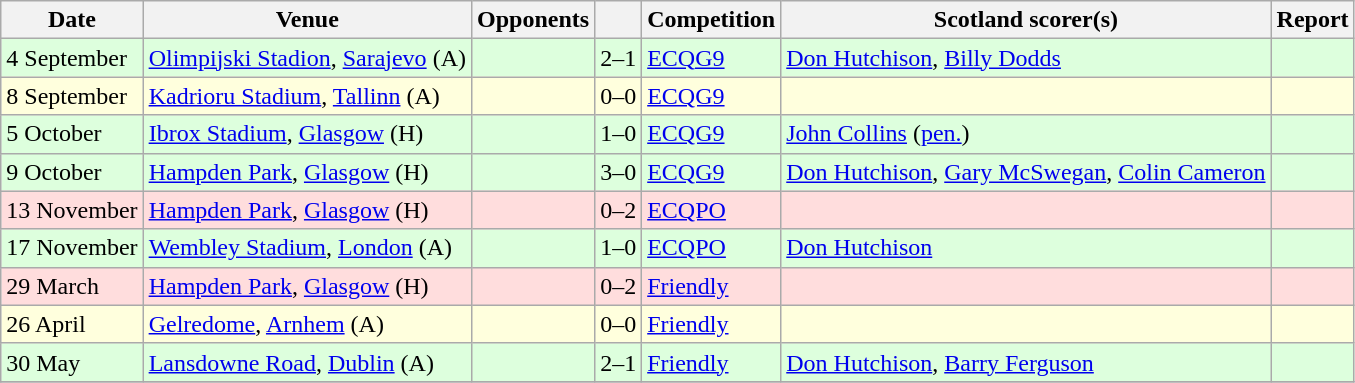<table class="wikitable">
<tr>
<th>Date</th>
<th>Venue</th>
<th>Opponents</th>
<th></th>
<th>Competition</th>
<th>Scotland scorer(s)</th>
<th>Report</th>
</tr>
<tr bgcolor=#ddffdd>
<td>4 September</td>
<td><a href='#'>Olimpijski Stadion</a>, <a href='#'>Sarajevo</a> (A)</td>
<td></td>
<td align=center>2–1</td>
<td><a href='#'>ECQG9</a></td>
<td><a href='#'>Don Hutchison</a>, <a href='#'>Billy Dodds</a></td>
<td></td>
</tr>
<tr bgcolor=#ffffdd>
<td>8 September</td>
<td><a href='#'>Kadrioru Stadium</a>, <a href='#'>Tallinn</a> (A)</td>
<td></td>
<td align=center>0–0</td>
<td><a href='#'>ECQG9</a></td>
<td></td>
<td></td>
</tr>
<tr bgcolor=#ddffdd>
<td>5 October</td>
<td><a href='#'>Ibrox Stadium</a>, <a href='#'>Glasgow</a> (H)</td>
<td></td>
<td align=center>1–0</td>
<td><a href='#'>ECQG9</a></td>
<td><a href='#'>John Collins</a> (<a href='#'>pen.</a>)</td>
<td></td>
</tr>
<tr bgcolor=#ddffdd>
<td>9 October</td>
<td><a href='#'>Hampden Park</a>, <a href='#'>Glasgow</a> (H)</td>
<td></td>
<td align=center>3–0</td>
<td><a href='#'>ECQG9</a></td>
<td><a href='#'>Don Hutchison</a>, <a href='#'>Gary McSwegan</a>, <a href='#'>Colin Cameron</a></td>
<td></td>
</tr>
<tr bgcolor=#ffdddd>
<td>13 November</td>
<td><a href='#'>Hampden Park</a>, <a href='#'>Glasgow</a> (H)</td>
<td></td>
<td align=center>0–2</td>
<td><a href='#'>ECQPO</a></td>
<td></td>
<td></td>
</tr>
<tr bgcolor=#ddffdd>
<td>17 November</td>
<td><a href='#'>Wembley Stadium</a>, <a href='#'>London</a> (A)</td>
<td></td>
<td align=center>1–0</td>
<td><a href='#'>ECQPO</a></td>
<td><a href='#'>Don Hutchison</a></td>
<td></td>
</tr>
<tr bgcolor=#ffdddd>
<td>29 March</td>
<td><a href='#'>Hampden Park</a>, <a href='#'>Glasgow</a> (H)</td>
<td></td>
<td align=center>0–2</td>
<td><a href='#'>Friendly</a></td>
<td></td>
<td></td>
</tr>
<tr bgcolor=#ffffdd>
<td>26 April</td>
<td><a href='#'>Gelredome</a>, <a href='#'>Arnhem</a> (A)</td>
<td></td>
<td align=center>0–0</td>
<td><a href='#'>Friendly</a></td>
<td></td>
<td></td>
</tr>
<tr bgcolor=#ddffdd>
<td>30 May</td>
<td><a href='#'>Lansdowne Road</a>, <a href='#'>Dublin</a> (A)</td>
<td></td>
<td align=center>2–1</td>
<td><a href='#'>Friendly</a></td>
<td><a href='#'>Don Hutchison</a>, <a href='#'>Barry Ferguson</a></td>
<td></td>
</tr>
<tr>
</tr>
</table>
